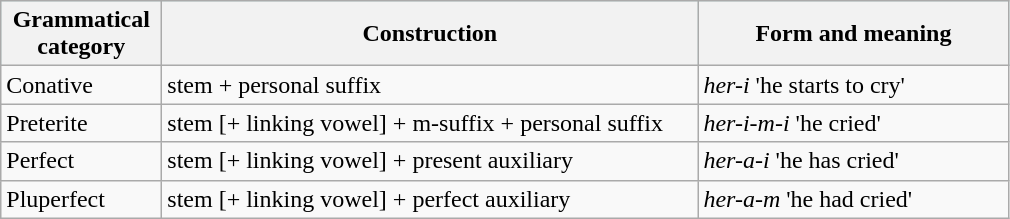<table class="wikitable">
<tr style="background:#c0f0f0;">
<th style="width:100px;">Grammatical<br>category</th>
<th style="width:350px;">Construction</th>
<th style="width:200px;">Form and meaning</th>
</tr>
<tr>
<td>Conative</td>
<td>stem + personal suffix</td>
<td><em>her-i</em> 'he starts to cry'</td>
</tr>
<tr>
<td>Preterite</td>
<td>stem [+ linking vowel] + m-suffix + personal suffix</td>
<td><em>her-i-m-i</em> 'he cried'</td>
</tr>
<tr>
<td>Perfect</td>
<td>stem [+ linking vowel] + present auxiliary</td>
<td><em>her-a-i</em> 'he has cried'</td>
</tr>
<tr>
<td>Pluperfect</td>
<td>stem [+ linking vowel] + perfect auxiliary</td>
<td><em>her-a-m</em> 'he had cried'</td>
</tr>
</table>
